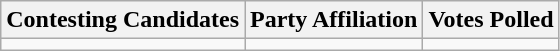<table class="wikitable sortable">
<tr>
<th>Contesting Candidates</th>
<th>Party Affiliation</th>
<th>Votes Polled</th>
</tr>
<tr>
<td></td>
<td></td>
<td></td>
</tr>
</table>
